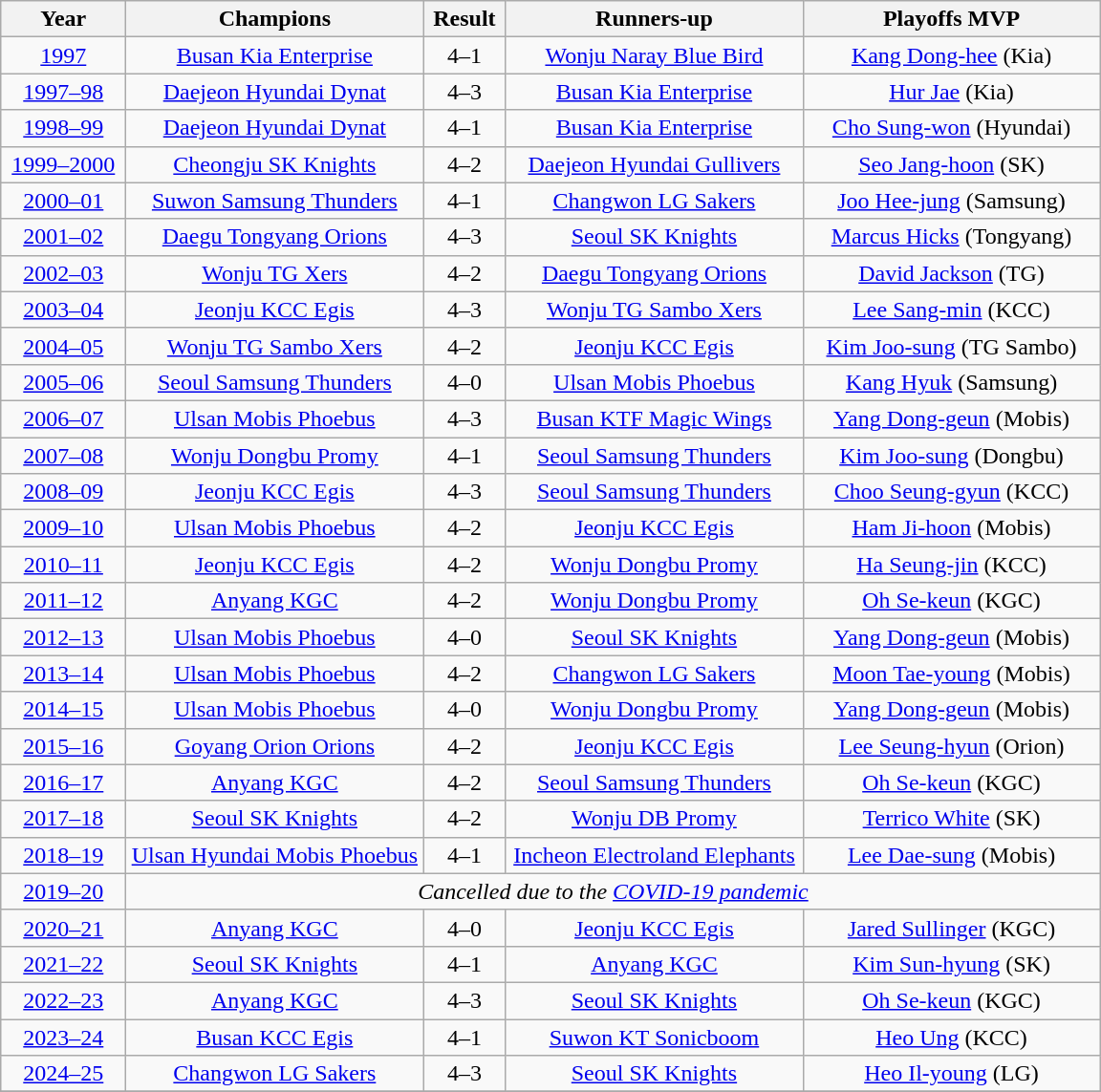<table class=wikitable style=text-align:center>
<tr>
<th width=80>Year</th>
<th width=200>Champions</th>
<th width=50>Result</th>
<th width=200>Runners-up</th>
<th width=200>Playoffs MVP</th>
</tr>
<tr>
<td><a href='#'>1997</a></td>
<td><a href='#'>Busan Kia Enterprise</a></td>
<td>4–1</td>
<td><a href='#'>Wonju Naray Blue Bird</a></td>
<td><a href='#'>Kang Dong-hee</a> (Kia)</td>
</tr>
<tr>
<td><a href='#'>1997–98</a></td>
<td><a href='#'>Daejeon Hyundai Dynat</a></td>
<td>4–3</td>
<td><a href='#'>Busan Kia Enterprise</a></td>
<td><a href='#'>Hur Jae</a> (Kia)</td>
</tr>
<tr>
<td><a href='#'>1998–99</a></td>
<td><a href='#'>Daejeon Hyundai Dynat</a></td>
<td>4–1</td>
<td><a href='#'>Busan Kia Enterprise</a></td>
<td><a href='#'>Cho Sung-won</a> (Hyundai)</td>
</tr>
<tr>
<td><a href='#'>1999–2000</a></td>
<td><a href='#'>Cheongju SK Knights</a></td>
<td>4–2</td>
<td><a href='#'>Daejeon Hyundai Gullivers</a></td>
<td><a href='#'>Seo Jang-hoon</a> (SK)</td>
</tr>
<tr>
<td><a href='#'>2000–01</a></td>
<td><a href='#'>Suwon Samsung Thunders</a></td>
<td>4–1</td>
<td><a href='#'>Changwon LG Sakers</a></td>
<td><a href='#'>Joo Hee-jung</a> (Samsung)</td>
</tr>
<tr>
<td><a href='#'>2001–02</a></td>
<td><a href='#'>Daegu Tongyang Orions</a></td>
<td>4–3</td>
<td><a href='#'>Seoul SK Knights</a></td>
<td><a href='#'>Marcus Hicks</a> (Tongyang)</td>
</tr>
<tr>
<td><a href='#'>2002–03</a></td>
<td><a href='#'>Wonju TG Xers</a></td>
<td>4–2</td>
<td><a href='#'>Daegu Tongyang Orions</a></td>
<td><a href='#'>David Jackson</a> (TG)</td>
</tr>
<tr>
<td><a href='#'>2003–04</a></td>
<td><a href='#'>Jeonju KCC Egis</a></td>
<td>4–3</td>
<td><a href='#'>Wonju TG Sambo Xers</a></td>
<td><a href='#'>Lee Sang-min</a> (KCC)</td>
</tr>
<tr>
<td><a href='#'>2004–05</a></td>
<td><a href='#'>Wonju TG Sambo Xers</a></td>
<td>4–2</td>
<td><a href='#'>Jeonju KCC Egis</a></td>
<td><a href='#'>Kim Joo-sung</a> (TG Sambo)</td>
</tr>
<tr>
<td><a href='#'>2005–06</a></td>
<td><a href='#'>Seoul Samsung Thunders</a></td>
<td>4–0</td>
<td><a href='#'>Ulsan Mobis Phoebus</a></td>
<td><a href='#'>Kang Hyuk</a> (Samsung)</td>
</tr>
<tr>
<td><a href='#'>2006–07</a></td>
<td><a href='#'>Ulsan Mobis Phoebus</a></td>
<td>4–3</td>
<td><a href='#'>Busan KTF Magic Wings</a></td>
<td><a href='#'>Yang Dong-geun</a> (Mobis)</td>
</tr>
<tr>
<td><a href='#'>2007–08</a></td>
<td><a href='#'>Wonju Dongbu Promy</a></td>
<td>4–1</td>
<td><a href='#'>Seoul Samsung Thunders</a></td>
<td><a href='#'>Kim Joo-sung</a> (Dongbu)</td>
</tr>
<tr>
<td><a href='#'>2008–09</a></td>
<td><a href='#'>Jeonju KCC Egis</a></td>
<td>4–3</td>
<td><a href='#'>Seoul Samsung Thunders</a></td>
<td><a href='#'>Choo Seung-gyun</a> (KCC)</td>
</tr>
<tr>
<td><a href='#'>2009–10</a></td>
<td><a href='#'>Ulsan Mobis Phoebus</a></td>
<td>4–2</td>
<td><a href='#'>Jeonju KCC Egis</a></td>
<td><a href='#'>Ham Ji-hoon</a> (Mobis)</td>
</tr>
<tr>
<td><a href='#'>2010–11</a></td>
<td><a href='#'>Jeonju KCC Egis</a></td>
<td>4–2</td>
<td><a href='#'>Wonju Dongbu Promy</a></td>
<td><a href='#'>Ha Seung-jin</a> (KCC)</td>
</tr>
<tr>
<td><a href='#'>2011–12</a></td>
<td><a href='#'>Anyang KGC</a></td>
<td>4–2</td>
<td><a href='#'>Wonju Dongbu Promy</a></td>
<td><a href='#'>Oh Se-keun</a> (KGC)</td>
</tr>
<tr>
<td><a href='#'>2012–13</a></td>
<td><a href='#'>Ulsan Mobis Phoebus</a></td>
<td>4–0</td>
<td><a href='#'>Seoul SK Knights</a></td>
<td><a href='#'>Yang Dong-geun</a> (Mobis)</td>
</tr>
<tr>
<td><a href='#'>2013–14</a></td>
<td><a href='#'>Ulsan Mobis Phoebus</a></td>
<td>4–2</td>
<td><a href='#'>Changwon LG Sakers</a></td>
<td><a href='#'>Moon Tae-young</a> (Mobis)</td>
</tr>
<tr>
<td><a href='#'>2014–15</a></td>
<td><a href='#'>Ulsan Mobis Phoebus</a></td>
<td>4–0</td>
<td><a href='#'>Wonju Dongbu Promy</a></td>
<td><a href='#'>Yang Dong-geun</a> (Mobis)</td>
</tr>
<tr>
<td><a href='#'>2015–16</a></td>
<td><a href='#'>Goyang Orion Orions</a></td>
<td>4–2</td>
<td><a href='#'>Jeonju KCC Egis</a></td>
<td><a href='#'>Lee Seung-hyun</a> (Orion)</td>
</tr>
<tr>
<td><a href='#'>2016–17</a></td>
<td><a href='#'>Anyang KGC</a></td>
<td>4–2</td>
<td><a href='#'>Seoul Samsung Thunders</a></td>
<td><a href='#'>Oh Se-keun</a> (KGC)</td>
</tr>
<tr>
<td><a href='#'>2017–18</a></td>
<td><a href='#'>Seoul SK Knights</a></td>
<td>4–2</td>
<td><a href='#'>Wonju DB Promy</a></td>
<td><a href='#'>Terrico White</a> (SK)</td>
</tr>
<tr>
<td><a href='#'>2018–19</a></td>
<td><a href='#'>Ulsan Hyundai Mobis Phoebus</a></td>
<td>4–1</td>
<td><a href='#'>Incheon Electroland Elephants</a></td>
<td><a href='#'>Lee Dae-sung</a> (Mobis)</td>
</tr>
<tr>
<td><a href='#'>2019–20</a></td>
<td colspan=6 style="text-align:center;"><em>Cancelled due to the <a href='#'>COVID-19 pandemic</a></em></td>
</tr>
<tr>
<td><a href='#'>2020–21</a></td>
<td><a href='#'>Anyang KGC</a></td>
<td>4–0</td>
<td><a href='#'>Jeonju KCC Egis</a></td>
<td><a href='#'>Jared Sullinger</a> (KGC)</td>
</tr>
<tr>
<td><a href='#'>2021–22</a></td>
<td><a href='#'>Seoul SK Knights</a></td>
<td>4–1</td>
<td><a href='#'>Anyang KGC</a></td>
<td><a href='#'>Kim Sun-hyung</a> (SK)</td>
</tr>
<tr>
<td><a href='#'>2022–23</a></td>
<td><a href='#'>Anyang KGC</a></td>
<td>4–3</td>
<td><a href='#'>Seoul SK Knights</a></td>
<td><a href='#'>Oh Se-keun</a> (KGC)</td>
</tr>
<tr>
<td><a href='#'>2023–24</a></td>
<td><a href='#'>Busan KCC Egis</a></td>
<td>4–1</td>
<td><a href='#'>Suwon KT Sonicboom</a></td>
<td><a href='#'>Heo Ung</a> (KCC)</td>
</tr>
<tr>
<td><a href='#'>2024–25</a></td>
<td><a href='#'>Changwon LG Sakers</a></td>
<td>4–3</td>
<td><a href='#'>Seoul SK Knights</a></td>
<td><a href='#'>Heo Il-young</a> (LG)</td>
</tr>
<tr>
</tr>
</table>
